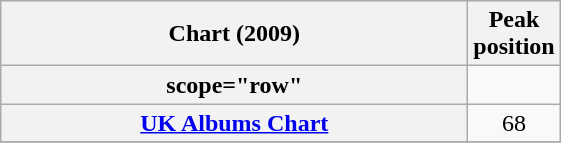<table class="wikitable sortable plainrowheaders">
<tr>
<th scope="col" style="width:19em;">Chart (2009)</th>
<th scope="col">Peak<br>position</th>
</tr>
<tr>
<th>scope="row" </th>
</tr>
<tr>
<th scope="row"><a href='#'>UK Albums Chart</a></th>
<td align="center">68</td>
</tr>
<tr>
</tr>
</table>
